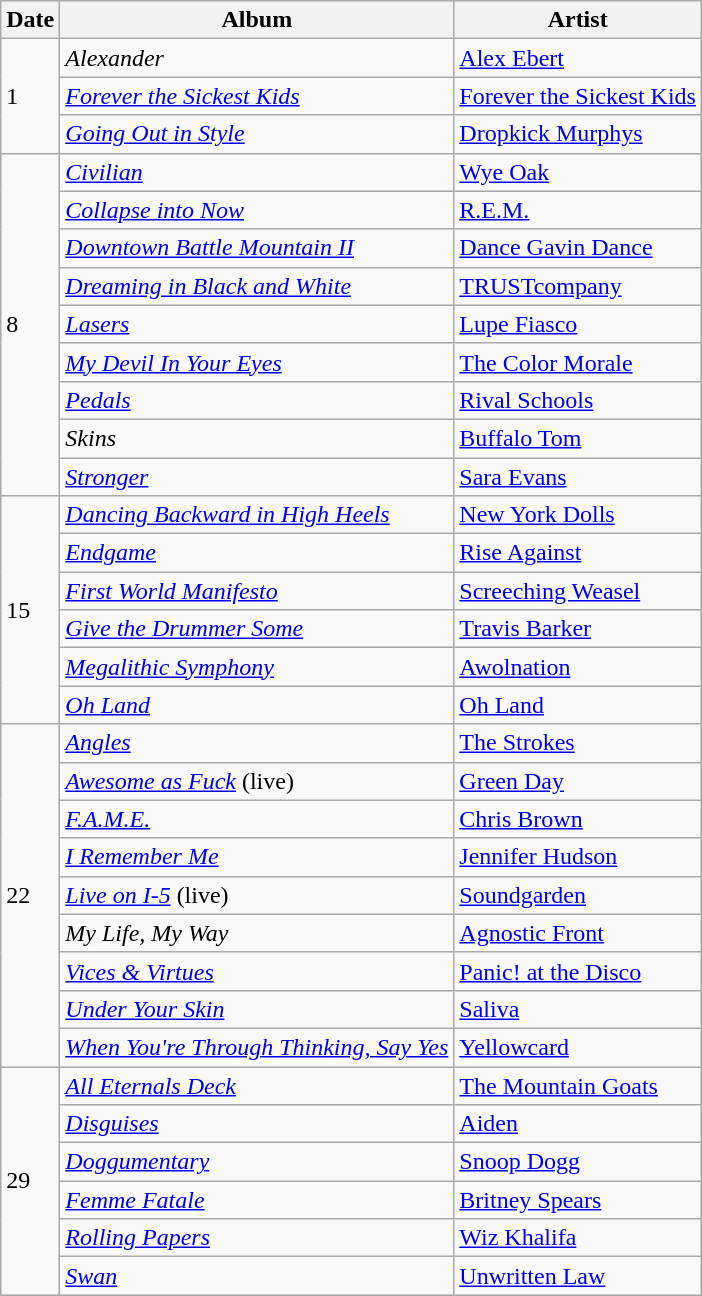<table class="wikitable">
<tr>
<th>Date</th>
<th>Album</th>
<th>Artist</th>
</tr>
<tr>
<td rowspan="3">1</td>
<td><em>Alexander</em></td>
<td><a href='#'>Alex Ebert</a></td>
</tr>
<tr>
<td><em><a href='#'>Forever the Sickest Kids</a></em></td>
<td><a href='#'>Forever the Sickest Kids</a></td>
</tr>
<tr>
<td><em><a href='#'>Going Out in Style</a></em></td>
<td><a href='#'>Dropkick Murphys</a></td>
</tr>
<tr>
<td rowspan="9">8</td>
<td><em><a href='#'>Civilian</a></em></td>
<td><a href='#'>Wye Oak</a></td>
</tr>
<tr>
<td><em><a href='#'>Collapse into Now</a></em></td>
<td><a href='#'>R.E.M.</a></td>
</tr>
<tr>
<td><em><a href='#'>Downtown Battle Mountain II</a></em></td>
<td><a href='#'>Dance Gavin Dance</a></td>
</tr>
<tr>
<td><em><a href='#'>Dreaming in Black and White</a></em></td>
<td><a href='#'>TRUSTcompany</a></td>
</tr>
<tr>
<td><em><a href='#'>Lasers</a></em></td>
<td><a href='#'>Lupe Fiasco</a></td>
</tr>
<tr>
<td><em><a href='#'>My Devil In Your Eyes</a></em></td>
<td><a href='#'>The Color Morale</a></td>
</tr>
<tr>
<td><em><a href='#'>Pedals</a></em></td>
<td><a href='#'>Rival Schools</a></td>
</tr>
<tr>
<td><em>Skins</em></td>
<td><a href='#'>Buffalo Tom</a></td>
</tr>
<tr>
<td><em><a href='#'>Stronger</a></em></td>
<td><a href='#'>Sara Evans</a></td>
</tr>
<tr>
<td rowspan="6">15</td>
<td><em><a href='#'>Dancing Backward in High Heels</a></em></td>
<td><a href='#'>New York Dolls</a></td>
</tr>
<tr>
<td><em><a href='#'>Endgame</a></em></td>
<td><a href='#'>Rise Against</a></td>
</tr>
<tr>
<td><em><a href='#'>First World Manifesto</a></em></td>
<td><a href='#'>Screeching Weasel</a></td>
</tr>
<tr>
<td><em><a href='#'>Give the Drummer Some</a></em></td>
<td><a href='#'>Travis Barker</a></td>
</tr>
<tr>
<td><em><a href='#'>Megalithic Symphony</a></em></td>
<td><a href='#'>Awolnation</a></td>
</tr>
<tr>
<td><em><a href='#'>Oh Land</a></em></td>
<td><a href='#'>Oh Land</a></td>
</tr>
<tr>
<td rowspan="9">22</td>
<td><em><a href='#'>Angles</a></em></td>
<td><a href='#'>The Strokes</a></td>
</tr>
<tr>
<td><em><a href='#'>Awesome as Fuck</a></em> (live)</td>
<td><a href='#'>Green Day</a></td>
</tr>
<tr>
<td><em><a href='#'>F.A.M.E.</a></em></td>
<td><a href='#'>Chris Brown</a></td>
</tr>
<tr>
<td><em><a href='#'>I Remember Me</a></em></td>
<td><a href='#'>Jennifer Hudson</a></td>
</tr>
<tr>
<td><em><a href='#'>Live on I-5</a></em> (live)</td>
<td><a href='#'>Soundgarden</a></td>
</tr>
<tr>
<td><em>My Life, My Way</em></td>
<td><a href='#'>Agnostic Front</a></td>
</tr>
<tr>
<td><em><a href='#'>Vices & Virtues</a></em></td>
<td><a href='#'>Panic! at the Disco</a></td>
</tr>
<tr>
<td><em><a href='#'>Under Your Skin</a></em></td>
<td><a href='#'>Saliva</a></td>
</tr>
<tr>
<td><em><a href='#'>When You're Through Thinking, Say Yes</a></em></td>
<td><a href='#'>Yellowcard</a></td>
</tr>
<tr>
<td rowspan="6">29</td>
<td><em><a href='#'>All Eternals Deck</a></em></td>
<td><a href='#'>The Mountain Goats</a></td>
</tr>
<tr>
<td><em><a href='#'>Disguises</a></em></td>
<td><a href='#'>Aiden</a></td>
</tr>
<tr>
<td><em><a href='#'>Doggumentary</a></em></td>
<td><a href='#'>Snoop Dogg</a></td>
</tr>
<tr>
<td><em><a href='#'>Femme Fatale</a></em></td>
<td><a href='#'>Britney Spears</a></td>
</tr>
<tr>
<td><em><a href='#'>Rolling Papers</a></em></td>
<td><a href='#'>Wiz Khalifa</a></td>
</tr>
<tr>
<td><em><a href='#'>Swan</a></em></td>
<td><a href='#'>Unwritten Law</a></td>
</tr>
</table>
